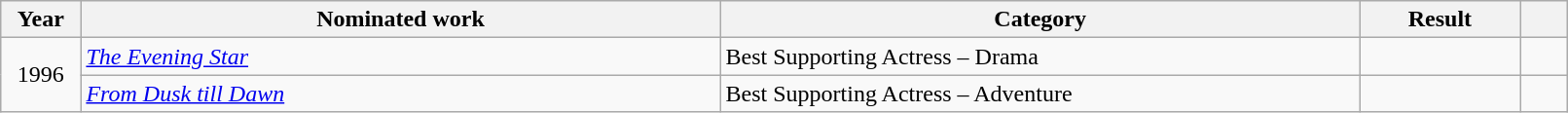<table class="wikitable" style="width:85%;">
<tr>
<th width=5%>Year</th>
<th style="width:40%;">Nominated work</th>
<th style="width:40%;">Category</th>
<th style="width:10%;">Result</th>
<th width=3%></th>
</tr>
<tr>
<td style="text-align:center;" rowspan="2">1996</td>
<td><em><a href='#'>The Evening Star</a></em></td>
<td>Best Supporting Actress – Drama</td>
<td></td>
<td style="text-align:center;"></td>
</tr>
<tr>
<td><em><a href='#'>From Dusk till Dawn</a></em></td>
<td>Best Supporting Actress – Adventure</td>
<td></td>
<td style="text-align:center;"></td>
</tr>
</table>
